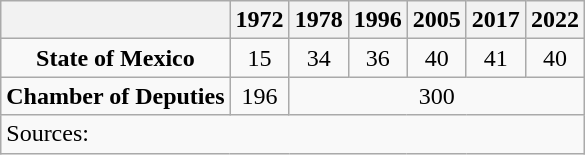<table class="wikitable" style="text-align: center">
<tr>
<th></th>
<th>1972</th>
<th>1978</th>
<th>1996</th>
<th>2005</th>
<th>2017</th>
<th>2022</th>
</tr>
<tr>
<td><strong>State of Mexico</strong></td>
<td>15</td>
<td>34</td>
<td>36</td>
<td>40</td>
<td>41</td>
<td>40</td>
</tr>
<tr>
<td><strong>Chamber of Deputies</strong></td>
<td>196</td>
<td colspan=5>300</td>
</tr>
<tr>
<td colspan=7 style="text-align: left">Sources: </td>
</tr>
</table>
